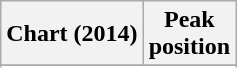<table class="wikitable plainrowheaders" style="text-align:center;">
<tr>
<th scope="col">Chart (2014)</th>
<th scope="col">Peak<br>position</th>
</tr>
<tr>
</tr>
<tr>
</tr>
</table>
